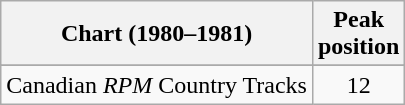<table class="wikitable sortable">
<tr>
<th align="left">Chart (1980–1981)</th>
<th align="center">Peak<br>position</th>
</tr>
<tr>
</tr>
<tr>
<td align="left">Canadian <em>RPM</em> Country Tracks</td>
<td align="center">12</td>
</tr>
</table>
